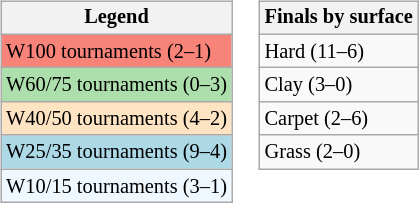<table>
<tr valign=top>
<td><br><table class=wikitable style="font-size:85%">
<tr>
<th>Legend</th>
</tr>
<tr style="background:#f88379;">
<td>W100 tournaments (2–1)</td>
</tr>
<tr style="background:#addfad;">
<td>W60/75 tournaments (0–3)</td>
</tr>
<tr style="background:#ffe4c4;">
<td>W40/50 tournaments (4–2)</td>
</tr>
<tr style="background:lightblue;">
<td>W25/35 tournaments (9–4)</td>
</tr>
<tr style="background:#f0f8ff;">
<td>W10/15 tournaments (3–1)</td>
</tr>
</table>
</td>
<td><br><table class=wikitable style="font-size:85%">
<tr>
<th>Finals by surface</th>
</tr>
<tr>
<td>Hard (11–6)</td>
</tr>
<tr>
<td>Clay (3–0)</td>
</tr>
<tr>
<td>Carpet (2–6)</td>
</tr>
<tr>
<td>Grass (2–0)</td>
</tr>
</table>
</td>
</tr>
</table>
